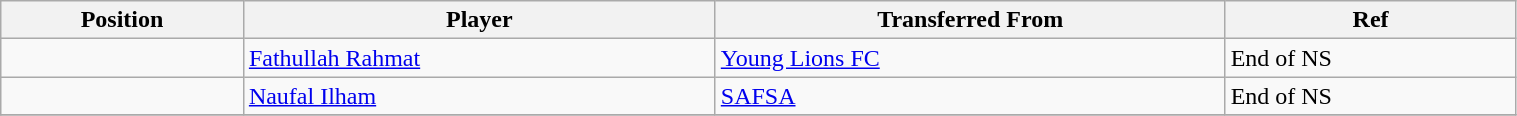<table class="wikitable sortable" style="width:80%; text-align:center; font-size:100%; text-align:left;">
<tr>
<th><strong>Position</strong></th>
<th><strong>Player</strong></th>
<th><strong>Transferred From</strong></th>
<th><strong>Ref</strong></th>
</tr>
<tr>
<td></td>
<td> <a href='#'>Fathullah Rahmat</a></td>
<td> <a href='#'>Young Lions FC</a></td>
<td>End of NS</td>
</tr>
<tr>
<td></td>
<td> <a href='#'>Naufal Ilham</a></td>
<td> <a href='#'>SAFSA</a></td>
<td>End of NS</td>
</tr>
<tr>
</tr>
</table>
